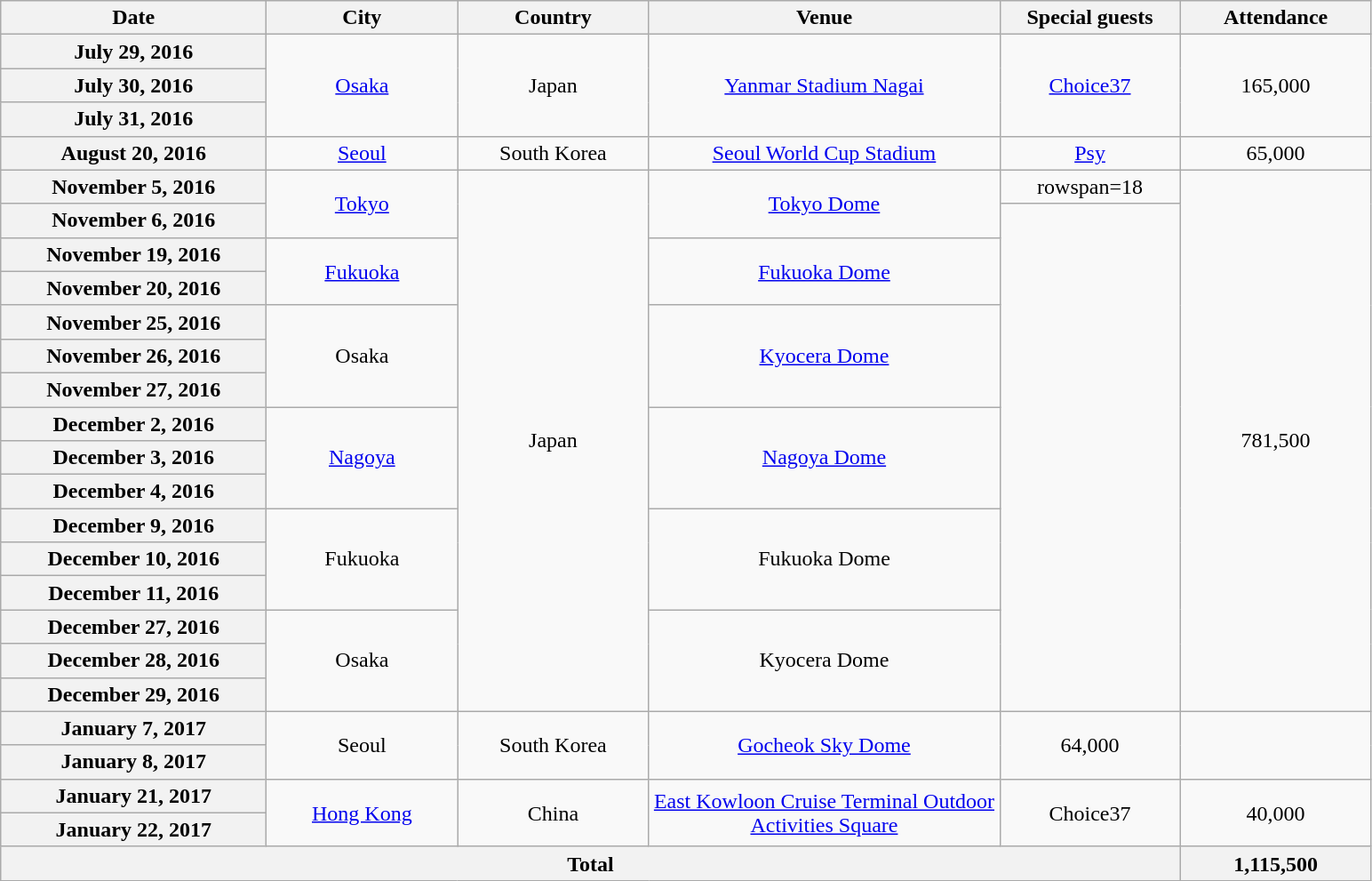<table class="wikitable plainrowheaders" style="text-align:center;">
<tr>
<th scope="col" style="width:12em;">Date</th>
<th scope="col" style="width:8.5em;">City</th>
<th scope="col" style="width:8.5em;">Country</th>
<th scope="col" style="width:16em;">Venue</th>
<th scope="col" style="width:8em;">Special guests</th>
<th scope="col" style="width:8.5em;">Attendance</th>
</tr>
<tr>
<th scope="row" style="text-align:center">July 29, 2016</th>
<td rowspan="3"><a href='#'>Osaka</a></td>
<td rowspan="3">Japan</td>
<td rowspan="3"><a href='#'>Yanmar Stadium Nagai</a></td>
<td rowspan="3"><a href='#'>Choice37</a></td>
<td rowspan="3">165,000</td>
</tr>
<tr>
<th scope="row" style="text-align:center">July 30, 2016</th>
</tr>
<tr>
<th scope="row" style="text-align:center">July 31, 2016</th>
</tr>
<tr>
<th scope="row" style="text-align:center">August 20, 2016</th>
<td><a href='#'>Seoul</a></td>
<td>South Korea</td>
<td><a href='#'>Seoul World Cup Stadium</a></td>
<td><a href='#'>Psy</a></td>
<td>65,000</td>
</tr>
<tr>
<th scope="row" style="text-align:center">November 5, 2016</th>
<td rowspan=2><a href='#'>Tokyo</a></td>
<td rowspan=16>Japan</td>
<td rowspan=2><a href='#'>Tokyo Dome</a></td>
<td>rowspan=18 </td>
<td rowspan=16>781,500</td>
</tr>
<tr>
<th scope="row" style="text-align:center">November 6, 2016</th>
</tr>
<tr>
<th scope="row" style="text-align:center">November 19, 2016</th>
<td rowspan=2><a href='#'>Fukuoka</a></td>
<td rowspan=2><a href='#'>Fukuoka Dome</a></td>
</tr>
<tr>
<th scope="row" style="text-align:center">November 20, 2016</th>
</tr>
<tr>
<th scope="row" style="text-align:center">November 25, 2016</th>
<td rowspan=3>Osaka</td>
<td rowspan=3><a href='#'>Kyocera Dome</a></td>
</tr>
<tr>
<th scope="row" style="text-align:center">November 26, 2016</th>
</tr>
<tr>
<th scope="row" style="text-align:center">November 27, 2016</th>
</tr>
<tr>
<th scope="row" style="text-align:center">December 2, 2016</th>
<td rowspan=3><a href='#'>Nagoya</a></td>
<td rowspan=3><a href='#'>Nagoya Dome</a></td>
</tr>
<tr>
<th scope="row" style="text-align:center">December 3, 2016</th>
</tr>
<tr>
<th scope="row" style="text-align:center">December 4, 2016</th>
</tr>
<tr>
<th scope="row" style="text-align:center">December 9, 2016</th>
<td rowspan=3>Fukuoka</td>
<td rowspan=3>Fukuoka Dome</td>
</tr>
<tr>
<th scope="row" style="text-align:center">December 10, 2016</th>
</tr>
<tr>
<th scope="row" style="text-align:center">December 11, 2016</th>
</tr>
<tr>
<th scope="row" style="text-align:center">December 27, 2016</th>
<td rowspan=3>Osaka</td>
<td rowspan=3>Kyocera Dome</td>
</tr>
<tr>
<th scope="row" style="text-align:center">December 28, 2016</th>
</tr>
<tr>
<th scope="row" style="text-align:center">December 29, 2016</th>
</tr>
<tr>
<th scope="row" style="text-align:center">January 7, 2017</th>
<td rowspan="2">Seoul</td>
<td rowspan="2">South Korea</td>
<td rowspan="2"><a href='#'>Gocheok Sky Dome</a></td>
<td rowspan="2">64,000</td>
</tr>
<tr>
<th scope="row" style="text-align:center">January 8, 2017</th>
</tr>
<tr>
<th scope="row" style="text-align:center">January 21, 2017</th>
<td rowspan="2"><a href='#'>Hong Kong</a></td>
<td rowspan="2">China</td>
<td rowspan="2"><a href='#'>East Kowloon Cruise Terminal Outdoor Activities Square</a></td>
<td rowspan="2">Choice37</td>
<td rowspan="2">40,000</td>
</tr>
<tr>
<th scope="row" style="text-align:center">January 22, 2017</th>
</tr>
<tr>
<th colspan="5">Total</th>
<th>1,115,500</th>
</tr>
</table>
